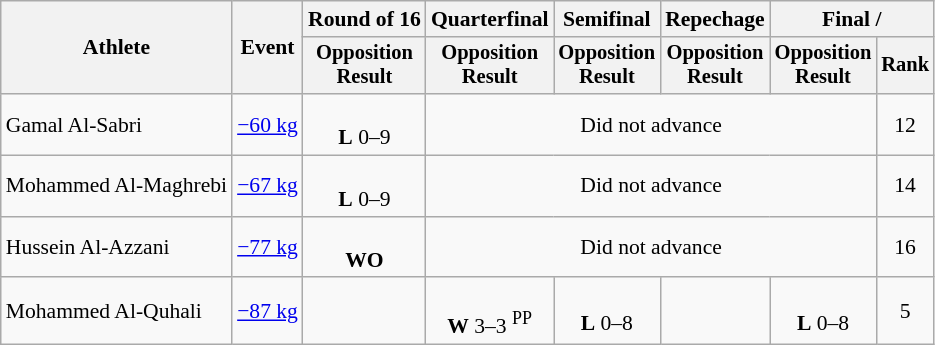<table class=wikitable style=font-size:90%;text-align:center>
<tr>
<th rowspan=2>Athlete</th>
<th rowspan=2>Event</th>
<th>Round of 16</th>
<th>Quarterfinal</th>
<th>Semifinal</th>
<th>Repechage</th>
<th colspan=2>Final / </th>
</tr>
<tr style="font-size: 95%">
<th>Opposition<br>Result</th>
<th>Opposition<br>Result</th>
<th>Opposition<br>Result</th>
<th>Opposition<br>Result</th>
<th>Opposition<br>Result</th>
<th>Rank</th>
</tr>
<tr>
<td align=left>Gamal Al-Sabri</td>
<td align=left><a href='#'>−60 kg</a></td>
<td><br><strong>L</strong> 0–9</td>
<td colspan=4>Did not advance</td>
<td>12</td>
</tr>
<tr>
<td align=left>Mohammed Al-Maghrebi</td>
<td align=left><a href='#'>−67 kg</a></td>
<td><br><strong>L</strong> 0–9</td>
<td colspan=4>Did not advance</td>
<td>14</td>
</tr>
<tr>
<td align=left>Hussein Al-Azzani</td>
<td align=left><a href='#'>−77 kg</a></td>
<td><br><strong>WO</strong></td>
<td colspan=4>Did not advance</td>
<td>16</td>
</tr>
<tr>
<td align=left>Mohammed Al-Quhali</td>
<td align=left><a href='#'>−87 kg</a></td>
<td></td>
<td><br><strong>W</strong> 3–3 <sup>PP</sup></td>
<td><br><strong>L</strong> 0–8</td>
<td></td>
<td><br><strong>L</strong> 0–8</td>
<td>5</td>
</tr>
</table>
